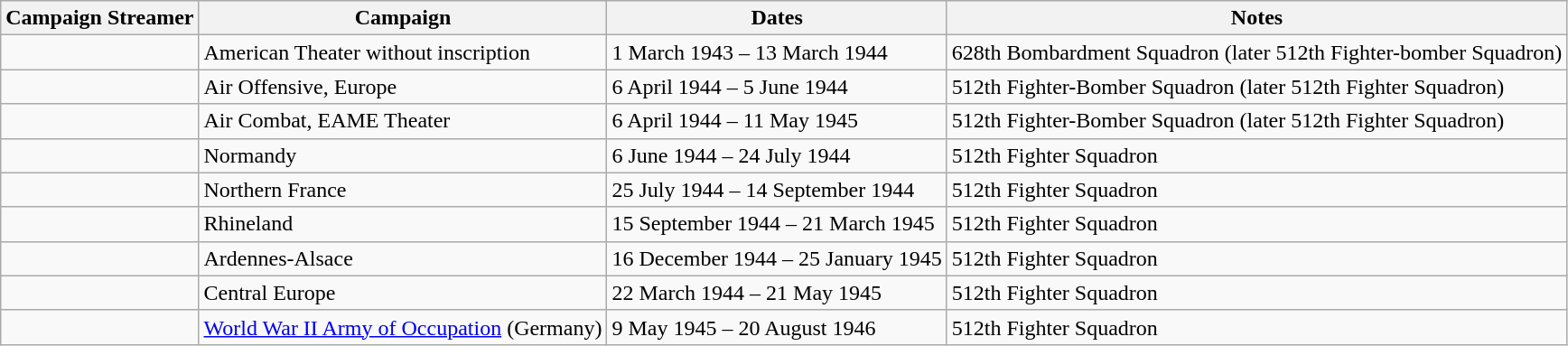<table class="wikitable">
<tr style="background:#efefef;">
<th>Campaign Streamer</th>
<th>Campaign</th>
<th>Dates</th>
<th>Notes</th>
</tr>
<tr>
<td></td>
<td>American Theater without inscription</td>
<td>1 March 1943 – 13 March 1944</td>
<td>628th Bombardment Squadron (later 512th Fighter-bomber Squadron)</td>
</tr>
<tr>
<td></td>
<td>Air Offensive, Europe</td>
<td>6 April 1944 – 5 June 1944</td>
<td>512th Fighter-Bomber Squadron (later 512th Fighter Squadron)</td>
</tr>
<tr>
<td></td>
<td>Air Combat, EAME Theater</td>
<td>6 April 1944 – 11 May 1945</td>
<td>512th Fighter-Bomber Squadron (later 512th Fighter Squadron)</td>
</tr>
<tr>
<td></td>
<td>Normandy</td>
<td>6 June 1944 – 24 July 1944</td>
<td>512th Fighter Squadron</td>
</tr>
<tr>
<td></td>
<td>Northern France</td>
<td>25 July 1944 – 14 September 1944</td>
<td>512th Fighter Squadron</td>
</tr>
<tr>
<td></td>
<td>Rhineland</td>
<td>15 September 1944 – 21 March 1945</td>
<td>512th Fighter Squadron</td>
</tr>
<tr>
<td></td>
<td>Ardennes-Alsace</td>
<td>16 December 1944 – 25 January 1945</td>
<td>512th Fighter Squadron</td>
</tr>
<tr>
<td></td>
<td>Central Europe</td>
<td>22 March 1944 – 21 May 1945</td>
<td>512th Fighter Squadron</td>
</tr>
<tr>
<td></td>
<td><a href='#'>World War II Army of Occupation</a> (Germany)</td>
<td>9 May 1945 – 20 August 1946</td>
<td>512th Fighter Squadron</td>
</tr>
</table>
